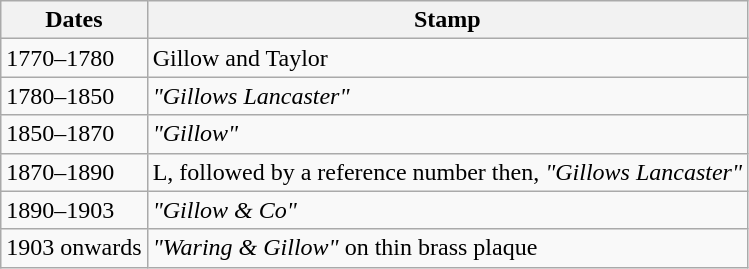<table class="wikitable">
<tr>
<th>Dates</th>
<th>Stamp</th>
</tr>
<tr>
<td>1770–1780</td>
<td>Gillow and Taylor</td>
</tr>
<tr>
<td>1780–1850</td>
<td><em>"Gillows Lancaster"</em></td>
</tr>
<tr>
<td>1850–1870</td>
<td><em>"Gillow"</em></td>
</tr>
<tr>
<td>1870–1890</td>
<td>L, followed by a reference number then, <em>"Gillows Lancaster"</em></td>
</tr>
<tr>
<td>1890–1903</td>
<td><em>"Gillow & Co"</em></td>
</tr>
<tr>
<td>1903 onwards</td>
<td><em>"Waring & Gillow"</em> on thin brass plaque</td>
</tr>
</table>
